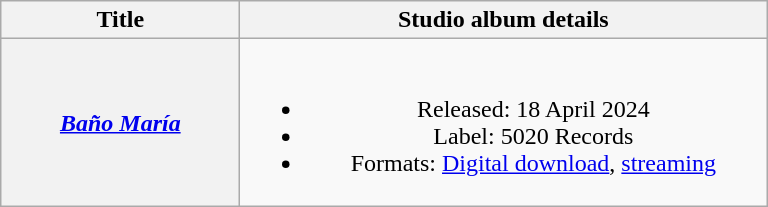<table class="wikitable plainrowheaders" style="text-align:center;">
<tr>
<th scope="col" style="width:9.5em;">Title</th>
<th scope="col" style="width:21.5em;">Studio album details</th>
</tr>
<tr>
<th scope="row"><em><a href='#'>Baño María</a></em></th>
<td><br><ul><li>Released: 18 April 2024</li><li>Label: 5020 Records</li><li>Formats: <a href='#'>Digital download</a>, <a href='#'>streaming</a></li></ul></td>
</tr>
</table>
